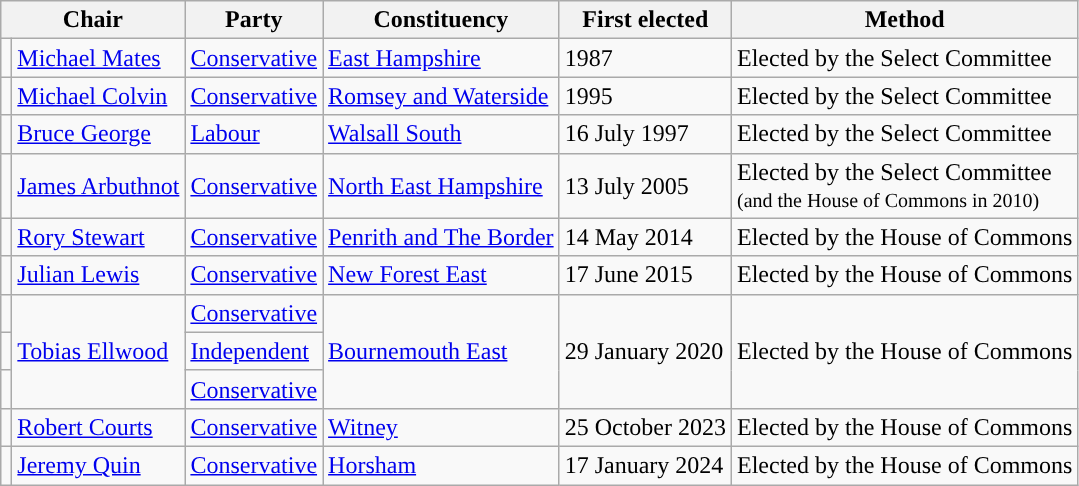<table class="wikitable">
<tr>
<th colspan="2">Chair</th>
<th>Party</th>
<th>Constituency</th>
<th>First elected</th>
<th>Method</th>
</tr>
<tr>
<td style="color:inherit;background-color: "></td>
<td><a href='#'>Michael Mates</a></td>
<td><a href='#'>Conservative</a></td>
<td><a href='#'>East Hampshire</a></td>
<td>1987</td>
<td>Elected by the Select Committee</td>
</tr>
<tr>
<td style="color:inherit;background-color: "></td>
<td><a href='#'>Michael Colvin</a></td>
<td><a href='#'>Conservative</a></td>
<td><a href='#'>Romsey and Waterside</a></td>
<td>1995</td>
<td>Elected by the Select Committee</td>
</tr>
<tr>
<td style="color:inherit;background-color: "></td>
<td><a href='#'>Bruce George</a></td>
<td><a href='#'>Labour</a></td>
<td><a href='#'>Walsall South</a></td>
<td>16 July 1997</td>
<td>Elected by the Select Committee</td>
</tr>
<tr>
<td style="color:inherit;background-color: "></td>
<td><a href='#'>James Arbuthnot</a></td>
<td><a href='#'>Conservative</a></td>
<td><a href='#'>North East Hampshire</a></td>
<td>13 July 2005</td>
<td>Elected by the Select Committee<br><small>(and the House of Commons in 2010)</small></td>
</tr>
<tr>
<td style="color:inherit;background-color: "></td>
<td><a href='#'>Rory Stewart</a></td>
<td><a href='#'>Conservative</a></td>
<td><a href='#'>Penrith and The Border</a></td>
<td>14 May 2014</td>
<td>Elected by the House of Commons</td>
</tr>
<tr ->
<td style="color:inherit;background-color: "></td>
<td><a href='#'>Julian Lewis</a></td>
<td><a href='#'>Conservative</a></td>
<td><a href='#'>New Forest East</a></td>
<td>17 June 2015</td>
<td>Elected by the House of Commons</td>
</tr>
<tr>
<td style="color:inherit;background-color: "></td>
<td rowspan=3><a href='#'>Tobias Ellwood</a></td>
<td><a href='#'>Conservative</a></td>
<td rowspan=3><a href='#'>Bournemouth East</a></td>
<td rowspan=3>29 January 2020</td>
<td rowspan=3>Elected by the House of Commons</td>
</tr>
<tr>
<td style="color:inherit;background-color: "></td>
<td><a href='#'>Independent</a></td>
</tr>
<tr>
<td style="color:inherit;background-color: "></td>
<td><a href='#'>Conservative</a></td>
</tr>
<tr>
<td style="color:inherit;background-color: "></td>
<td><a href='#'>Robert Courts</a></td>
<td><a href='#'>Conservative</a></td>
<td><a href='#'>Witney</a></td>
<td>25 October 2023</td>
<td>Elected by the House of Commons</td>
</tr>
<tr>
<td style="color:inherit;background-color: "></td>
<td><a href='#'>Jeremy Quin</a></td>
<td><a href='#'>Conservative</a></td>
<td><a href='#'>Horsham</a></td>
<td>17 January 2024</td>
<td>Elected by the House of Commons</td>
</tr>
</table>
